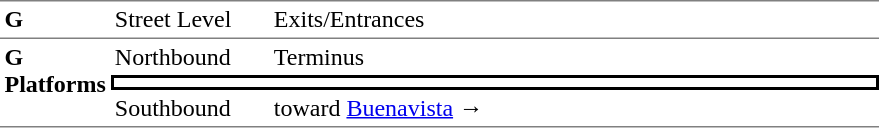<table border=0 cellspacing=0 cellpadding=3>
<tr>
<td style="border-top:solid 1px gray;" width=50 valign=top><strong>G</strong></td>
<td style="border-top:solid 1px gray;" width=100 valign=top>Street Level</td>
<td style="border-top:solid 1px gray;" width=400 valign=top>Exits/Entrances</td>
</tr>
<tr>
<td style="border-bottom:solid 1px gray;border-top:solid 1px gray;" width=50 rowspan=3 valign=top><strong>G<br>Platforms</strong></td>
<td style="border-top:solid 1px gray;" width=100>Northbound</td>
<td style="border-top:solid 1px gray;" width=390>Terminus</td>
</tr>
<tr>
<td style="border-top:solid 2px black;border-right:solid 2px black;border-left:solid 2px black;border-bottom:solid 2px black;text-align:center;" colspan=2></td>
</tr>
<tr>
<td style="border-bottom:solid 1px gray;">Southbound</td>
<td style="border-bottom:solid 1px gray;">   toward <a href='#'>Buenavista</a> →</td>
</tr>
</table>
